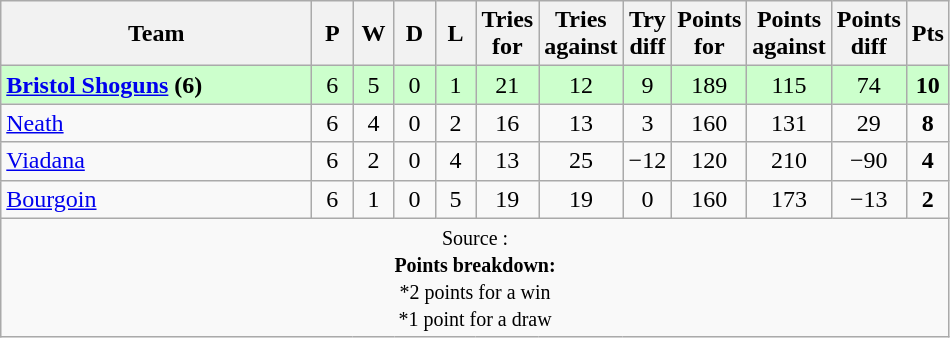<table class="wikitable" style="text-align: center;">
<tr>
<th width="200">Team</th>
<th width="20">P</th>
<th width="20">W</th>
<th width="20">D</th>
<th width="20">L</th>
<th width="20">Tries for</th>
<th width="20">Tries against</th>
<th width="20">Try diff</th>
<th width="20">Points for</th>
<th width="20">Points against</th>
<th width="25">Points diff</th>
<th width="20">Pts</th>
</tr>
<tr bgcolor="#ccffcc">
<td align="left"> <strong><a href='#'>Bristol Shoguns</a> (6)</strong></td>
<td>6</td>
<td>5</td>
<td>0</td>
<td>1</td>
<td>21</td>
<td>12</td>
<td>9</td>
<td>189</td>
<td>115</td>
<td>74</td>
<td><strong>10</strong></td>
</tr>
<tr>
<td align="left"> <a href='#'>Neath</a></td>
<td>6</td>
<td>4</td>
<td>0</td>
<td>2</td>
<td>16</td>
<td>13</td>
<td>3</td>
<td>160</td>
<td>131</td>
<td>29</td>
<td><strong>8</strong></td>
</tr>
<tr>
<td align="left"> <a href='#'>Viadana</a></td>
<td>6</td>
<td>2</td>
<td>0</td>
<td>4</td>
<td>13</td>
<td>25</td>
<td>−12</td>
<td>120</td>
<td>210</td>
<td>−90</td>
<td><strong>4</strong></td>
</tr>
<tr>
<td align="left"> <a href='#'>Bourgoin</a></td>
<td>6</td>
<td>1</td>
<td>0</td>
<td>5</td>
<td>19</td>
<td>19</td>
<td>0</td>
<td>160</td>
<td>173</td>
<td>−13</td>
<td><strong>2</strong></td>
</tr>
<tr |align=left|>
<td colspan="14" style="border:0px"><small>Source :  <br><strong>Points breakdown:</strong><br>*2 points for a win<br>*1 point for a draw</small></td>
</tr>
</table>
